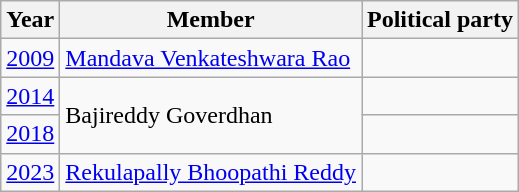<table class="wikitable sortable">
<tr>
<th>Year</th>
<th>Member</th>
<th colspan="2">Political party</th>
</tr>
<tr>
<td><a href='#'>2009</a></td>
<td><a href='#'>Mandava Venkateshwara Rao</a></td>
<td></td>
</tr>
<tr>
<td><a href='#'>2014</a></td>
<td rowspan=2>Bajireddy Goverdhan</td>
<td></td>
</tr>
<tr>
<td><a href='#'>2018</a></td>
</tr>
<tr>
<td><a href='#'>2023</a></td>
<td><a href='#'>Rekulapally Bhoopathi Reddy</a></td>
<td></td>
</tr>
</table>
